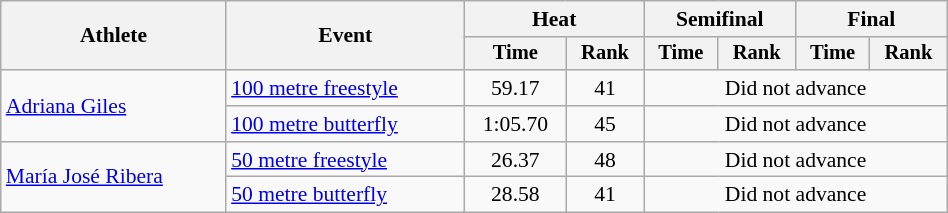<table class="wikitable" style="text-align:center; font-size:90%; width:50%;">
<tr>
<th rowspan="2">Athlete</th>
<th rowspan="2">Event</th>
<th colspan="2">Heat</th>
<th colspan="2">Semifinal</th>
<th colspan="2">Final</th>
</tr>
<tr style="font-size:95%">
<th>Time</th>
<th>Rank</th>
<th>Time</th>
<th>Rank</th>
<th>Time</th>
<th>Rank</th>
</tr>
<tr>
<td align=left rowspan=2><a href='#'>Adriana Giles</a></td>
<td align=left><a href='#'>100 metre freestyle</a></td>
<td>59.17</td>
<td>41</td>
<td colspan=4>Did not advance</td>
</tr>
<tr>
<td align=left><a href='#'>100 metre butterfly</a></td>
<td>1:05.70</td>
<td>45</td>
<td colspan=4>Did not advance</td>
</tr>
<tr>
<td align=left rowspan=2><a href='#'>María José Ribera</a></td>
<td align=left><a href='#'>50 metre freestyle</a></td>
<td>26.37</td>
<td>48</td>
<td colspan=4>Did not advance</td>
</tr>
<tr>
<td align=left><a href='#'>50 metre butterfly</a></td>
<td>28.58</td>
<td>41</td>
<td colspan=4>Did not advance</td>
</tr>
</table>
